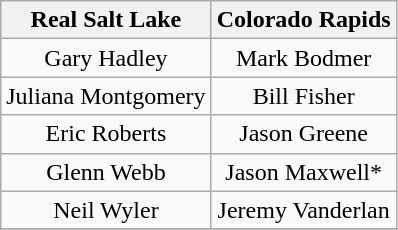<table class="wikitable" style="text-align: center">
<tr>
<th>Real Salt Lake</th>
<th>Colorado Rapids</th>
</tr>
<tr>
<td>Gary Hadley</td>
<td>Mark Bodmer</td>
</tr>
<tr>
<td>Juliana Montgomery</td>
<td>Bill Fisher</td>
</tr>
<tr>
<td>Eric Roberts</td>
<td>Jason Greene</td>
</tr>
<tr>
<td>Glenn Webb</td>
<td>Jason Maxwell*</td>
</tr>
<tr>
<td>Neil Wyler</td>
<td>Jeremy Vanderlan</td>
</tr>
<tr>
</tr>
</table>
